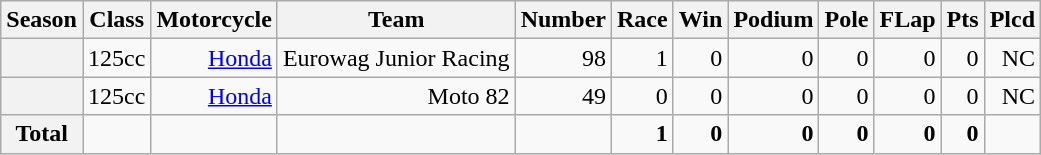<table class="wikitable">
<tr>
<th>Season</th>
<th>Class</th>
<th>Motorcycle</th>
<th>Team</th>
<th>Number</th>
<th>Race</th>
<th>Win</th>
<th>Podium</th>
<th>Pole</th>
<th>FLap</th>
<th>Pts</th>
<th>Plcd</th>
</tr>
<tr align="right">
<th></th>
<td>125cc</td>
<td><a href='#'>Honda</a></td>
<td>Eurowag Junior Racing</td>
<td>98</td>
<td>1</td>
<td>0</td>
<td>0</td>
<td>0</td>
<td>0</td>
<td>0</td>
<td>NC</td>
</tr>
<tr align="right">
<th></th>
<td>125cc</td>
<td><a href='#'>Honda</a></td>
<td>Moto 82</td>
<td>49</td>
<td>0</td>
<td>0</td>
<td>0</td>
<td>0</td>
<td>0</td>
<td>0</td>
<td>NC</td>
</tr>
<tr align="right">
<th>Total</th>
<td></td>
<td></td>
<td></td>
<td></td>
<td><strong>1</strong></td>
<td><strong>0</strong></td>
<td><strong>0</strong></td>
<td><strong>0</strong></td>
<td><strong>0</strong></td>
<td><strong>0</strong></td>
<td></td>
</tr>
</table>
